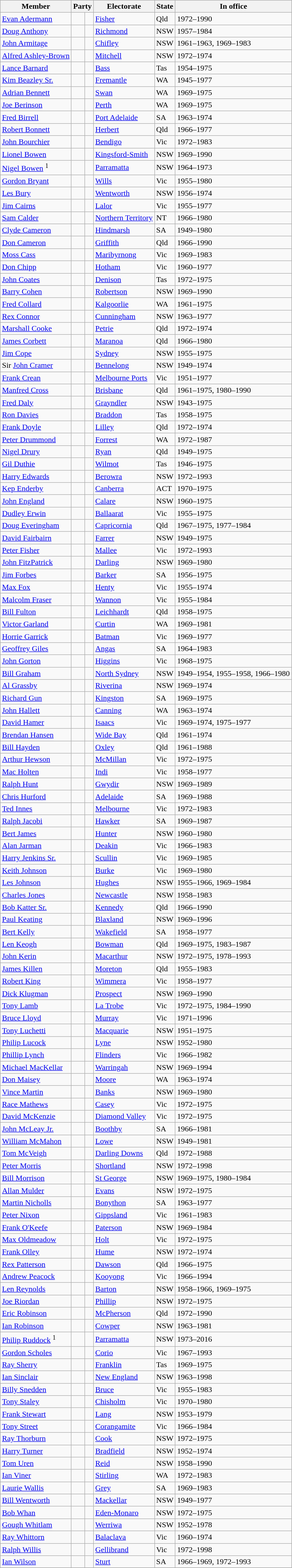<table class="wikitable sortable">
<tr>
<th>Member</th>
<th colspan=2>Party</th>
<th>Electorate</th>
<th>State</th>
<th>In office</th>
</tr>
<tr>
<td><a href='#'>Evan Adermann</a></td>
<td> </td>
<td></td>
<td><a href='#'>Fisher</a></td>
<td>Qld</td>
<td>1972–1990</td>
</tr>
<tr>
<td><a href='#'>Doug Anthony</a></td>
<td> </td>
<td></td>
<td><a href='#'>Richmond</a></td>
<td>NSW</td>
<td>1957–1984</td>
</tr>
<tr>
<td><a href='#'>John Armitage</a></td>
<td> </td>
<td></td>
<td><a href='#'>Chifley</a></td>
<td>NSW</td>
<td>1961–1963, 1969–1983</td>
</tr>
<tr>
<td><a href='#'>Alfred Ashley-Brown</a></td>
<td> </td>
<td></td>
<td><a href='#'>Mitchell</a></td>
<td>NSW</td>
<td>1972–1974</td>
</tr>
<tr>
<td><a href='#'>Lance Barnard</a></td>
<td> </td>
<td></td>
<td><a href='#'>Bass</a></td>
<td>Tas</td>
<td>1954–1975</td>
</tr>
<tr>
<td><a href='#'>Kim Beazley Sr.</a></td>
<td> </td>
<td></td>
<td><a href='#'>Fremantle</a></td>
<td>WA</td>
<td>1945–1977</td>
</tr>
<tr>
<td><a href='#'>Adrian Bennett</a></td>
<td> </td>
<td></td>
<td><a href='#'>Swan</a></td>
<td>WA</td>
<td>1969–1975</td>
</tr>
<tr>
<td><a href='#'>Joe Berinson</a></td>
<td> </td>
<td></td>
<td><a href='#'>Perth</a></td>
<td>WA</td>
<td>1969–1975</td>
</tr>
<tr>
<td><a href='#'>Fred Birrell</a></td>
<td> </td>
<td></td>
<td><a href='#'>Port Adelaide</a></td>
<td>SA</td>
<td>1963–1974</td>
</tr>
<tr>
<td><a href='#'>Robert Bonnett</a></td>
<td> </td>
<td></td>
<td><a href='#'>Herbert</a></td>
<td>Qld</td>
<td>1966–1977</td>
</tr>
<tr>
<td><a href='#'>John Bourchier</a></td>
<td> </td>
<td></td>
<td><a href='#'>Bendigo</a></td>
<td>Vic</td>
<td>1972–1983</td>
</tr>
<tr>
<td><a href='#'>Lionel Bowen</a></td>
<td> </td>
<td></td>
<td><a href='#'>Kingsford-Smith</a></td>
<td>NSW</td>
<td>1969–1990</td>
</tr>
<tr>
<td><a href='#'>Nigel Bowen</a> <sup>1</sup></td>
<td> </td>
<td></td>
<td><a href='#'>Parramatta</a></td>
<td>NSW</td>
<td>1964–1973</td>
</tr>
<tr>
<td><a href='#'>Gordon Bryant</a></td>
<td> </td>
<td></td>
<td><a href='#'>Wills</a></td>
<td>Vic</td>
<td>1955–1980</td>
</tr>
<tr>
<td><a href='#'>Les Bury</a></td>
<td> </td>
<td></td>
<td><a href='#'>Wentworth</a></td>
<td>NSW</td>
<td>1956–1974</td>
</tr>
<tr>
<td><a href='#'>Jim Cairns</a></td>
<td> </td>
<td></td>
<td><a href='#'>Lalor</a></td>
<td>Vic</td>
<td>1955–1977</td>
</tr>
<tr>
<td><a href='#'>Sam Calder</a></td>
<td> </td>
<td></td>
<td><a href='#'>Northern Territory</a></td>
<td>NT</td>
<td>1966–1980</td>
</tr>
<tr>
<td><a href='#'>Clyde Cameron</a></td>
<td> </td>
<td></td>
<td><a href='#'>Hindmarsh</a></td>
<td>SA</td>
<td>1949–1980</td>
</tr>
<tr>
<td><a href='#'>Don Cameron</a></td>
<td> </td>
<td></td>
<td><a href='#'>Griffith</a></td>
<td>Qld</td>
<td>1966–1990</td>
</tr>
<tr>
<td><a href='#'>Moss Cass</a></td>
<td> </td>
<td></td>
<td><a href='#'>Maribyrnong</a></td>
<td>Vic</td>
<td>1969–1983</td>
</tr>
<tr>
<td><a href='#'>Don Chipp</a></td>
<td> </td>
<td></td>
<td><a href='#'>Hotham</a></td>
<td>Vic</td>
<td>1960–1977</td>
</tr>
<tr>
<td><a href='#'>John Coates</a></td>
<td> </td>
<td></td>
<td><a href='#'>Denison</a></td>
<td>Tas</td>
<td>1972–1975</td>
</tr>
<tr>
<td><a href='#'>Barry Cohen</a></td>
<td> </td>
<td></td>
<td><a href='#'>Robertson</a></td>
<td>NSW</td>
<td>1969–1990</td>
</tr>
<tr>
<td><a href='#'>Fred Collard</a></td>
<td> </td>
<td></td>
<td><a href='#'>Kalgoorlie</a></td>
<td>WA</td>
<td>1961–1975</td>
</tr>
<tr>
<td><a href='#'>Rex Connor</a></td>
<td> </td>
<td></td>
<td><a href='#'>Cunningham</a></td>
<td>NSW</td>
<td>1963–1977</td>
</tr>
<tr>
<td><a href='#'>Marshall Cooke</a></td>
<td> </td>
<td></td>
<td><a href='#'>Petrie</a></td>
<td>Qld</td>
<td>1972–1974</td>
</tr>
<tr>
<td><a href='#'>James Corbett</a></td>
<td> </td>
<td></td>
<td><a href='#'>Maranoa</a></td>
<td>Qld</td>
<td>1966–1980</td>
</tr>
<tr>
<td><a href='#'>Jim Cope</a></td>
<td> </td>
<td></td>
<td><a href='#'>Sydney</a></td>
<td>NSW</td>
<td>1955–1975</td>
</tr>
<tr>
<td>Sir <a href='#'>John Cramer</a></td>
<td> </td>
<td></td>
<td><a href='#'>Bennelong</a></td>
<td>NSW</td>
<td>1949–1974</td>
</tr>
<tr>
<td><a href='#'>Frank Crean</a></td>
<td> </td>
<td></td>
<td><a href='#'>Melbourne Ports</a></td>
<td>Vic</td>
<td>1951–1977</td>
</tr>
<tr>
<td><a href='#'>Manfred Cross</a></td>
<td> </td>
<td></td>
<td><a href='#'>Brisbane</a></td>
<td>Qld</td>
<td>1961–1975, 1980–1990</td>
</tr>
<tr>
<td><a href='#'>Fred Daly</a></td>
<td> </td>
<td></td>
<td><a href='#'>Grayndler</a></td>
<td>NSW</td>
<td>1943–1975</td>
</tr>
<tr>
<td><a href='#'>Ron Davies</a></td>
<td> </td>
<td></td>
<td><a href='#'>Braddon</a></td>
<td>Tas</td>
<td>1958–1975</td>
</tr>
<tr>
<td><a href='#'>Frank Doyle</a></td>
<td> </td>
<td></td>
<td><a href='#'>Lilley</a></td>
<td>Qld</td>
<td>1972–1974</td>
</tr>
<tr>
<td><a href='#'>Peter Drummond</a></td>
<td> </td>
<td></td>
<td><a href='#'>Forrest</a></td>
<td>WA</td>
<td>1972–1987</td>
</tr>
<tr>
<td><a href='#'>Nigel Drury</a></td>
<td> </td>
<td></td>
<td><a href='#'>Ryan</a></td>
<td>Qld</td>
<td>1949–1975</td>
</tr>
<tr>
<td><a href='#'>Gil Duthie</a></td>
<td> </td>
<td></td>
<td><a href='#'>Wilmot</a></td>
<td>Tas</td>
<td>1946–1975</td>
</tr>
<tr>
<td><a href='#'>Harry Edwards</a></td>
<td> </td>
<td></td>
<td><a href='#'>Berowra</a></td>
<td>NSW</td>
<td>1972–1993</td>
</tr>
<tr>
<td><a href='#'>Kep Enderby</a></td>
<td> </td>
<td></td>
<td><a href='#'>Canberra</a></td>
<td>ACT</td>
<td>1970–1975</td>
</tr>
<tr>
<td><a href='#'>John England</a></td>
<td> </td>
<td></td>
<td><a href='#'>Calare</a></td>
<td>NSW</td>
<td>1960–1975</td>
</tr>
<tr>
<td><a href='#'>Dudley Erwin</a></td>
<td> </td>
<td></td>
<td><a href='#'>Ballaarat</a></td>
<td>Vic</td>
<td>1955–1975</td>
</tr>
<tr>
<td><a href='#'>Doug Everingham</a></td>
<td> </td>
<td></td>
<td><a href='#'>Capricornia</a></td>
<td>Qld</td>
<td>1967–1975, 1977–1984</td>
</tr>
<tr>
<td><a href='#'>David Fairbairn</a></td>
<td> </td>
<td></td>
<td><a href='#'>Farrer</a></td>
<td>NSW</td>
<td>1949–1975</td>
</tr>
<tr>
<td><a href='#'>Peter Fisher</a></td>
<td> </td>
<td></td>
<td><a href='#'>Mallee</a></td>
<td>Vic</td>
<td>1972–1993</td>
</tr>
<tr>
<td><a href='#'>John FitzPatrick</a></td>
<td> </td>
<td></td>
<td><a href='#'>Darling</a></td>
<td>NSW</td>
<td>1969–1980</td>
</tr>
<tr>
<td><a href='#'>Jim Forbes</a></td>
<td> </td>
<td></td>
<td><a href='#'>Barker</a></td>
<td>SA</td>
<td>1956–1975</td>
</tr>
<tr>
<td><a href='#'>Max Fox</a></td>
<td> </td>
<td></td>
<td><a href='#'>Henty</a></td>
<td>Vic</td>
<td>1955–1974</td>
</tr>
<tr>
<td><a href='#'>Malcolm Fraser</a></td>
<td> </td>
<td></td>
<td><a href='#'>Wannon</a></td>
<td>Vic</td>
<td>1955–1984</td>
</tr>
<tr>
<td><a href='#'>Bill Fulton</a></td>
<td> </td>
<td></td>
<td><a href='#'>Leichhardt</a></td>
<td>Qld</td>
<td>1958–1975</td>
</tr>
<tr>
<td><a href='#'>Victor Garland</a></td>
<td> </td>
<td></td>
<td><a href='#'>Curtin</a></td>
<td>WA</td>
<td>1969–1981</td>
</tr>
<tr>
<td><a href='#'>Horrie Garrick</a></td>
<td> </td>
<td></td>
<td><a href='#'>Batman</a></td>
<td>Vic</td>
<td>1969–1977</td>
</tr>
<tr>
<td><a href='#'>Geoffrey Giles</a></td>
<td> </td>
<td></td>
<td><a href='#'>Angas</a></td>
<td>SA</td>
<td>1964–1983</td>
</tr>
<tr>
<td><a href='#'>John Gorton</a></td>
<td> </td>
<td></td>
<td><a href='#'>Higgins</a></td>
<td>Vic</td>
<td>1968–1975</td>
</tr>
<tr>
<td><a href='#'>Bill Graham</a></td>
<td> </td>
<td></td>
<td><a href='#'>North Sydney</a></td>
<td>NSW</td>
<td>1949–1954, 1955–1958, 1966–1980</td>
</tr>
<tr>
<td><a href='#'>Al Grassby</a></td>
<td> </td>
<td></td>
<td><a href='#'>Riverina</a></td>
<td>NSW</td>
<td>1969–1974</td>
</tr>
<tr>
<td><a href='#'>Richard Gun</a></td>
<td> </td>
<td></td>
<td><a href='#'>Kingston</a></td>
<td>SA</td>
<td>1969–1975</td>
</tr>
<tr>
<td><a href='#'>John Hallett</a></td>
<td> </td>
<td></td>
<td><a href='#'>Canning</a></td>
<td>WA</td>
<td>1963–1974</td>
</tr>
<tr>
<td><a href='#'>David Hamer</a></td>
<td> </td>
<td></td>
<td><a href='#'>Isaacs</a></td>
<td>Vic</td>
<td>1969–1974, 1975–1977</td>
</tr>
<tr>
<td><a href='#'>Brendan Hansen</a></td>
<td> </td>
<td></td>
<td><a href='#'>Wide Bay</a></td>
<td>Qld</td>
<td>1961–1974</td>
</tr>
<tr>
<td><a href='#'>Bill Hayden</a></td>
<td> </td>
<td></td>
<td><a href='#'>Oxley</a></td>
<td>Qld</td>
<td>1961–1988</td>
</tr>
<tr>
<td><a href='#'>Arthur Hewson</a></td>
<td> </td>
<td></td>
<td><a href='#'>McMillan</a></td>
<td>Vic</td>
<td>1972–1975</td>
</tr>
<tr>
<td><a href='#'>Mac Holten</a></td>
<td> </td>
<td></td>
<td><a href='#'>Indi</a></td>
<td>Vic</td>
<td>1958–1977</td>
</tr>
<tr>
<td><a href='#'>Ralph Hunt</a></td>
<td> </td>
<td></td>
<td><a href='#'>Gwydir</a></td>
<td>NSW</td>
<td>1969–1989</td>
</tr>
<tr>
<td><a href='#'>Chris Hurford</a></td>
<td> </td>
<td></td>
<td><a href='#'>Adelaide</a></td>
<td>SA</td>
<td>1969–1988</td>
</tr>
<tr>
<td><a href='#'>Ted Innes</a></td>
<td> </td>
<td></td>
<td><a href='#'>Melbourne</a></td>
<td>Vic</td>
<td>1972–1983</td>
</tr>
<tr>
<td><a href='#'>Ralph Jacobi</a></td>
<td> </td>
<td></td>
<td><a href='#'>Hawker</a></td>
<td>SA</td>
<td>1969–1987</td>
</tr>
<tr>
<td><a href='#'>Bert James</a></td>
<td> </td>
<td></td>
<td><a href='#'>Hunter</a></td>
<td>NSW</td>
<td>1960–1980</td>
</tr>
<tr>
<td><a href='#'>Alan Jarman</a></td>
<td> </td>
<td></td>
<td><a href='#'>Deakin</a></td>
<td>Vic</td>
<td>1966–1983</td>
</tr>
<tr>
<td><a href='#'>Harry Jenkins Sr.</a></td>
<td> </td>
<td></td>
<td><a href='#'>Scullin</a></td>
<td>Vic</td>
<td>1969–1985</td>
</tr>
<tr>
<td><a href='#'>Keith Johnson</a></td>
<td> </td>
<td></td>
<td><a href='#'>Burke</a></td>
<td>Vic</td>
<td>1969–1980</td>
</tr>
<tr>
<td><a href='#'>Les Johnson</a></td>
<td> </td>
<td></td>
<td><a href='#'>Hughes</a></td>
<td>NSW</td>
<td>1955–1966, 1969–1984</td>
</tr>
<tr>
<td><a href='#'>Charles Jones</a></td>
<td> </td>
<td></td>
<td><a href='#'>Newcastle</a></td>
<td>NSW</td>
<td>1958–1983</td>
</tr>
<tr>
<td><a href='#'>Bob Katter Sr.</a></td>
<td> </td>
<td></td>
<td><a href='#'>Kennedy</a></td>
<td>Qld</td>
<td>1966–1990</td>
</tr>
<tr>
<td><a href='#'>Paul Keating</a></td>
<td> </td>
<td></td>
<td><a href='#'>Blaxland</a></td>
<td>NSW</td>
<td>1969–1996</td>
</tr>
<tr>
<td><a href='#'>Bert Kelly</a></td>
<td> </td>
<td></td>
<td><a href='#'>Wakefield</a></td>
<td>SA</td>
<td>1958–1977</td>
</tr>
<tr>
<td><a href='#'>Len Keogh</a></td>
<td> </td>
<td></td>
<td><a href='#'>Bowman</a></td>
<td>Qld</td>
<td>1969–1975, 1983–1987</td>
</tr>
<tr>
<td><a href='#'>John Kerin</a></td>
<td> </td>
<td></td>
<td><a href='#'>Macarthur</a></td>
<td>NSW</td>
<td>1972–1975, 1978–1993</td>
</tr>
<tr>
<td><a href='#'>James Killen</a></td>
<td> </td>
<td></td>
<td><a href='#'>Moreton</a></td>
<td>Qld</td>
<td>1955–1983</td>
</tr>
<tr>
<td><a href='#'>Robert King</a></td>
<td> </td>
<td></td>
<td><a href='#'>Wimmera</a></td>
<td>Vic</td>
<td>1958–1977</td>
</tr>
<tr>
<td><a href='#'>Dick Klugman</a></td>
<td> </td>
<td></td>
<td><a href='#'>Prospect</a></td>
<td>NSW</td>
<td>1969–1990</td>
</tr>
<tr>
<td><a href='#'>Tony Lamb</a></td>
<td> </td>
<td></td>
<td><a href='#'>La Trobe</a></td>
<td>Vic</td>
<td>1972–1975, 1984–1990</td>
</tr>
<tr>
<td><a href='#'>Bruce Lloyd</a></td>
<td> </td>
<td></td>
<td><a href='#'>Murray</a></td>
<td>Vic</td>
<td>1971–1996</td>
</tr>
<tr>
<td><a href='#'>Tony Luchetti</a></td>
<td> </td>
<td></td>
<td><a href='#'>Macquarie</a></td>
<td>NSW</td>
<td>1951–1975</td>
</tr>
<tr>
<td><a href='#'>Philip Lucock</a></td>
<td> </td>
<td></td>
<td><a href='#'>Lyne</a></td>
<td>NSW</td>
<td>1952–1980</td>
</tr>
<tr>
<td><a href='#'>Phillip Lynch</a></td>
<td> </td>
<td></td>
<td><a href='#'>Flinders</a></td>
<td>Vic</td>
<td>1966–1982</td>
</tr>
<tr>
<td><a href='#'>Michael MacKellar</a></td>
<td> </td>
<td></td>
<td><a href='#'>Warringah</a></td>
<td>NSW</td>
<td>1969–1994</td>
</tr>
<tr>
<td><a href='#'>Don Maisey</a></td>
<td> </td>
<td></td>
<td><a href='#'>Moore</a></td>
<td>WA</td>
<td>1963–1974</td>
</tr>
<tr>
<td><a href='#'>Vince Martin</a></td>
<td> </td>
<td></td>
<td><a href='#'>Banks</a></td>
<td>NSW</td>
<td>1969–1980</td>
</tr>
<tr>
<td><a href='#'>Race Mathews</a></td>
<td> </td>
<td></td>
<td><a href='#'>Casey</a></td>
<td>Vic</td>
<td>1972–1975</td>
</tr>
<tr>
<td><a href='#'>David McKenzie</a></td>
<td> </td>
<td></td>
<td><a href='#'>Diamond Valley</a></td>
<td>Vic</td>
<td>1972–1975</td>
</tr>
<tr>
<td><a href='#'>John McLeay Jr.</a></td>
<td> </td>
<td></td>
<td><a href='#'>Boothby</a></td>
<td>SA</td>
<td>1966–1981</td>
</tr>
<tr>
<td><a href='#'>William McMahon</a></td>
<td> </td>
<td></td>
<td><a href='#'>Lowe</a></td>
<td>NSW</td>
<td>1949–1981</td>
</tr>
<tr>
<td><a href='#'>Tom McVeigh</a></td>
<td> </td>
<td></td>
<td><a href='#'>Darling Downs</a></td>
<td>Qld</td>
<td>1972–1988</td>
</tr>
<tr>
<td><a href='#'>Peter Morris</a></td>
<td> </td>
<td></td>
<td><a href='#'>Shortland</a></td>
<td>NSW</td>
<td>1972–1998</td>
</tr>
<tr>
<td><a href='#'>Bill Morrison</a></td>
<td> </td>
<td></td>
<td><a href='#'>St George</a></td>
<td>NSW</td>
<td>1969–1975, 1980–1984</td>
</tr>
<tr>
<td><a href='#'>Allan Mulder</a></td>
<td> </td>
<td></td>
<td><a href='#'>Evans</a></td>
<td>NSW</td>
<td>1972–1975</td>
</tr>
<tr>
<td><a href='#'>Martin Nicholls</a></td>
<td> </td>
<td></td>
<td><a href='#'>Bonython</a></td>
<td>SA</td>
<td>1963–1977</td>
</tr>
<tr>
<td><a href='#'>Peter Nixon</a></td>
<td> </td>
<td></td>
<td><a href='#'>Gippsland</a></td>
<td>Vic</td>
<td>1961–1983</td>
</tr>
<tr>
<td><a href='#'>Frank O'Keefe</a></td>
<td> </td>
<td></td>
<td><a href='#'>Paterson</a></td>
<td>NSW</td>
<td>1969–1984</td>
</tr>
<tr>
<td><a href='#'>Max Oldmeadow</a></td>
<td> </td>
<td></td>
<td><a href='#'>Holt</a></td>
<td>Vic</td>
<td>1972–1975</td>
</tr>
<tr>
<td><a href='#'>Frank Olley</a></td>
<td> </td>
<td></td>
<td><a href='#'>Hume</a></td>
<td>NSW</td>
<td>1972–1974</td>
</tr>
<tr>
<td><a href='#'>Rex Patterson</a></td>
<td> </td>
<td></td>
<td><a href='#'>Dawson</a></td>
<td>Qld</td>
<td>1966–1975</td>
</tr>
<tr>
<td><a href='#'>Andrew Peacock</a></td>
<td> </td>
<td></td>
<td><a href='#'>Kooyong</a></td>
<td>Vic</td>
<td>1966–1994</td>
</tr>
<tr>
<td><a href='#'>Len Reynolds</a></td>
<td> </td>
<td></td>
<td><a href='#'>Barton</a></td>
<td>NSW</td>
<td>1958–1966, 1969–1975</td>
</tr>
<tr>
<td><a href='#'>Joe Riordan</a></td>
<td> </td>
<td></td>
<td><a href='#'>Phillip</a></td>
<td>NSW</td>
<td>1972–1975</td>
</tr>
<tr>
<td><a href='#'>Eric Robinson</a></td>
<td> </td>
<td></td>
<td><a href='#'>McPherson</a></td>
<td>Qld</td>
<td>1972–1990</td>
</tr>
<tr>
<td><a href='#'>Ian Robinson</a></td>
<td> </td>
<td></td>
<td><a href='#'>Cowper</a></td>
<td>NSW</td>
<td>1963–1981</td>
</tr>
<tr>
<td><a href='#'>Philip Ruddock</a> <sup>1</sup></td>
<td> </td>
<td></td>
<td><a href='#'>Parramatta</a></td>
<td>NSW</td>
<td>1973–2016</td>
</tr>
<tr>
<td><a href='#'>Gordon Scholes</a></td>
<td> </td>
<td></td>
<td><a href='#'>Corio</a></td>
<td>Vic</td>
<td>1967–1993</td>
</tr>
<tr>
<td><a href='#'>Ray Sherry</a></td>
<td> </td>
<td></td>
<td><a href='#'>Franklin</a></td>
<td>Tas</td>
<td>1969–1975</td>
</tr>
<tr>
<td><a href='#'>Ian Sinclair</a></td>
<td> </td>
<td></td>
<td><a href='#'>New England</a></td>
<td>NSW</td>
<td>1963–1998</td>
</tr>
<tr>
<td><a href='#'>Billy Snedden</a></td>
<td> </td>
<td></td>
<td><a href='#'>Bruce</a></td>
<td>Vic</td>
<td>1955–1983</td>
</tr>
<tr>
<td><a href='#'>Tony Staley</a></td>
<td> </td>
<td></td>
<td><a href='#'>Chisholm</a></td>
<td>Vic</td>
<td>1970–1980</td>
</tr>
<tr>
<td><a href='#'>Frank Stewart</a></td>
<td> </td>
<td></td>
<td><a href='#'>Lang</a></td>
<td>NSW</td>
<td>1953–1979</td>
</tr>
<tr>
<td><a href='#'>Tony Street</a></td>
<td> </td>
<td></td>
<td><a href='#'>Corangamite</a></td>
<td>Vic</td>
<td>1966–1984</td>
</tr>
<tr>
<td><a href='#'>Ray Thorburn</a></td>
<td> </td>
<td></td>
<td><a href='#'>Cook</a></td>
<td>NSW</td>
<td>1972–1975</td>
</tr>
<tr>
<td><a href='#'>Harry Turner</a></td>
<td> </td>
<td></td>
<td><a href='#'>Bradfield</a></td>
<td>NSW</td>
<td>1952–1974</td>
</tr>
<tr>
<td><a href='#'>Tom Uren</a></td>
<td> </td>
<td></td>
<td><a href='#'>Reid</a></td>
<td>NSW</td>
<td>1958–1990</td>
</tr>
<tr>
<td><a href='#'>Ian Viner</a></td>
<td> </td>
<td></td>
<td><a href='#'>Stirling</a></td>
<td>WA</td>
<td>1972–1983</td>
</tr>
<tr>
<td><a href='#'>Laurie Wallis</a></td>
<td> </td>
<td></td>
<td><a href='#'>Grey</a></td>
<td>SA</td>
<td>1969–1983</td>
</tr>
<tr>
<td><a href='#'>Bill Wentworth</a></td>
<td> </td>
<td></td>
<td><a href='#'>Mackellar</a></td>
<td>NSW</td>
<td>1949–1977</td>
</tr>
<tr>
<td><a href='#'>Bob Whan</a></td>
<td> </td>
<td></td>
<td><a href='#'>Eden-Monaro</a></td>
<td>NSW</td>
<td>1972–1975</td>
</tr>
<tr>
<td><a href='#'>Gough Whitlam</a></td>
<td> </td>
<td></td>
<td><a href='#'>Werriwa</a></td>
<td>NSW</td>
<td>1952–1978</td>
</tr>
<tr>
<td><a href='#'>Ray Whittorn</a></td>
<td> </td>
<td></td>
<td><a href='#'>Balaclava</a></td>
<td>Vic</td>
<td>1960–1974</td>
</tr>
<tr>
<td><a href='#'>Ralph Willis</a></td>
<td> </td>
<td></td>
<td><a href='#'>Gellibrand</a></td>
<td>Vic</td>
<td>1972–1998</td>
</tr>
<tr>
<td><a href='#'>Ian Wilson</a></td>
<td> </td>
<td></td>
<td><a href='#'>Sturt</a></td>
<td>SA</td>
<td>1966–1969, 1972–1993</td>
</tr>
<tr>
</tr>
</table>
